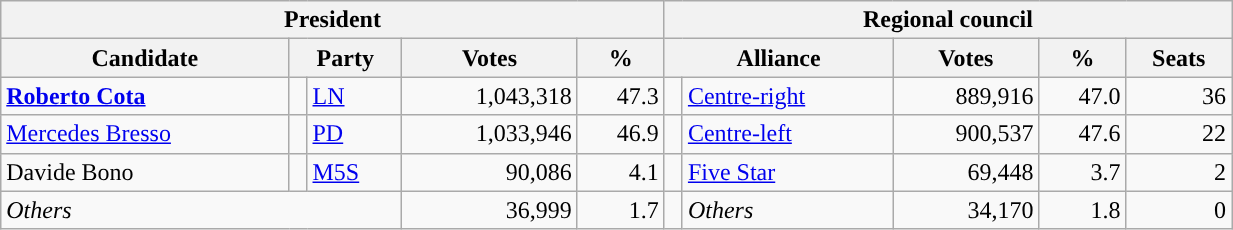<table class="wikitable" style="text-align:right; style="width=65%">
<tr>
<th colspan="5">President</th>
<th colspan="7">Regional council</th>
</tr>
<tr>
<th>Candidate</th>
<th colspan="2">Party</th>
<th>Votes</th>
<th>%</th>
<th colspan="2">Alliance</th>
<th>Votes</th>
<th>%</th>
<th>Seats</th>
</tr>
<tr>
<td style="text-align:left"><strong><a href='#'>Roberto Cota</a></strong></td>
<td></td>
<td style="text-align:left"><a href='#'>LN</a></td>
<td>1,043,318</td>
<td>47.3</td>
<td></td>
<td style="text-align:left"><a href='#'>Centre-right</a></td>
<td>889,916</td>
<td>47.0</td>
<td>36</td>
</tr>
<tr>
<td style="text-align:left"><a href='#'>Mercedes Bresso</a></td>
<td></td>
<td style="text-align:left"><a href='#'>PD</a></td>
<td>1,033,946</td>
<td>46.9</td>
<td></td>
<td style="text-align:left"><a href='#'>Centre-left</a></td>
<td>900,537</td>
<td>47.6</td>
<td>22</td>
</tr>
<tr>
<td style="text-align:left">Davide Bono</td>
<td></td>
<td style="text-align:left"><a href='#'>M5S</a></td>
<td>90,086</td>
<td>4.1</td>
<td></td>
<td style="text-align:left"><a href='#'>Five Star</a></td>
<td>69,448</td>
<td>3.7</td>
<td>2</td>
</tr>
<tr>
<td colspan="3" style="text-align:left"><em>Others</em></td>
<td>36,999</td>
<td>1.7</td>
<td></td>
<td style="text-align:left"><em>Others</em></td>
<td>34,170</td>
<td>1.8</td>
<td>0</td>
</tr>
</table>
